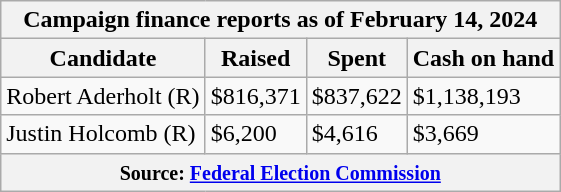<table class="wikitable sortable">
<tr>
<th colspan=4>Campaign finance reports as of February 14, 2024</th>
</tr>
<tr style="text-align:center;">
<th>Candidate</th>
<th>Raised</th>
<th>Spent</th>
<th>Cash on hand</th>
</tr>
<tr>
<td>Robert Aderholt (R)</td>
<td>$816,371</td>
<td>$837,622</td>
<td>$1,138,193</td>
</tr>
<tr>
<td>Justin Holcomb (R)</td>
<td>$6,200</td>
<td>$4,616</td>
<td>$3,669</td>
</tr>
<tr>
<th colspan="4"><small>Source: <a href='#'>Federal Election Commission</a></small></th>
</tr>
</table>
